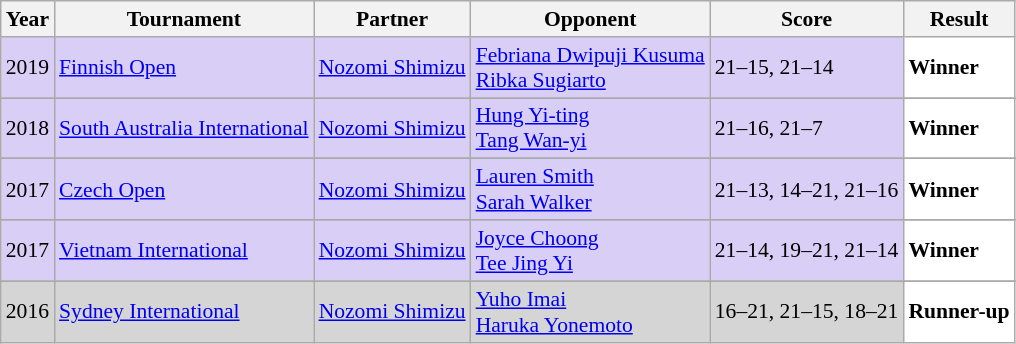<table class="sortable wikitable" style="font-size: 90%;">
<tr>
<th>Year</th>
<th>Tournament</th>
<th>Partner</th>
<th>Opponent</th>
<th>Score</th>
<th>Result</th>
</tr>
<tr style="background:#D8CEF6">
<td align="center">2019</td>
<td align="left"><a href='#'>Finnish Open</a></td>
<td align="left"> <a href='#'>Nozomi Shimizu</a></td>
<td align="left"> <a href='#'>Febriana Dwipuji Kusuma</a> <br>  <a href='#'>Ribka Sugiarto</a></td>
<td align="left">21–15, 21–14</td>
<td style="text-align:left; background:white"> <strong>Winner</strong></td>
</tr>
<tr>
</tr>
<tr style="background:#D8CEF6">
<td align="center">2018</td>
<td align="left"><a href='#'>South Australia International</a></td>
<td align="left"> <a href='#'>Nozomi Shimizu</a></td>
<td align="left"> <a href='#'>Hung Yi-ting</a> <br>  <a href='#'>Tang Wan-yi</a></td>
<td align="left">21–16, 21–7</td>
<td style="text-align:left; background:white"> <strong>Winner</strong></td>
</tr>
<tr>
</tr>
<tr style="background:#D8CEF6">
<td align="center">2017</td>
<td align="left"><a href='#'>Czech Open</a></td>
<td align="left"> <a href='#'>Nozomi Shimizu</a></td>
<td align="left"> <a href='#'>Lauren Smith</a> <br>  <a href='#'>Sarah Walker</a></td>
<td align="left">21–13, 14–21, 21–16</td>
<td style="text-align:left; background:white"> <strong>Winner</strong></td>
</tr>
<tr>
</tr>
<tr style="background:#D8CEF6">
<td align="center">2017</td>
<td align="left"><a href='#'>Vietnam International</a></td>
<td align="left"> <a href='#'>Nozomi Shimizu</a></td>
<td align="left"> <a href='#'>Joyce Choong</a> <br>  <a href='#'>Tee Jing Yi</a></td>
<td align="left">21–14, 19–21, 21–14</td>
<td style="text-align:left; background:white"> <strong>Winner</strong></td>
</tr>
<tr>
</tr>
<tr style="background:#D5D5D5">
<td align="center">2016</td>
<td align="left"><a href='#'>Sydney International</a></td>
<td align="left"> <a href='#'>Nozomi Shimizu</a></td>
<td align="left"> <a href='#'>Yuho Imai</a> <br>  <a href='#'>Haruka Yonemoto</a></td>
<td align="left">16–21, 21–15, 18–21</td>
<td style="text-align:left; background:white"> <strong>Runner-up</strong></td>
</tr>
</table>
